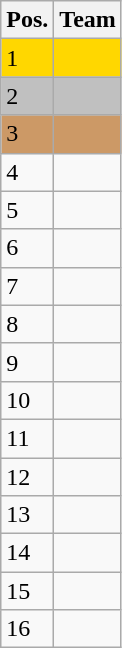<table class="wikitable">
<tr>
<th width=>Pos.</th>
<th width=>Team</th>
</tr>
<tr style="background:gold;">
<td>1</td>
<td></td>
</tr>
<tr style="background:silver;">
<td>2</td>
<td></td>
</tr>
<tr style="background:#cc9966;">
<td>3</td>
<td></td>
</tr>
<tr>
<td>4</td>
<td></td>
</tr>
<tr>
<td>5</td>
<td></td>
</tr>
<tr>
<td>6</td>
<td></td>
</tr>
<tr>
<td>7</td>
<td></td>
</tr>
<tr>
<td>8</td>
<td></td>
</tr>
<tr>
<td>9</td>
<td></td>
</tr>
<tr>
<td>10</td>
<td></td>
</tr>
<tr>
<td>11</td>
<td></td>
</tr>
<tr>
<td>12</td>
<td></td>
</tr>
<tr>
<td>13</td>
<td></td>
</tr>
<tr>
<td>14</td>
<td></td>
</tr>
<tr>
<td>15</td>
<td></td>
</tr>
<tr>
<td>16</td>
<td></td>
</tr>
</table>
